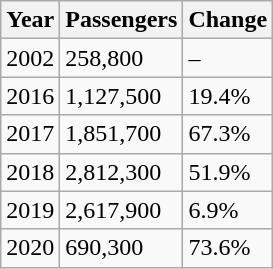<table class="wikitable">
<tr>
<th>Year</th>
<th>Passengers</th>
<th>Change</th>
</tr>
<tr>
<td>2002</td>
<td>258,800</td>
<td>–</td>
</tr>
<tr>
<td>2016</td>
<td>1,127,500</td>
<td>19.4%</td>
</tr>
<tr>
<td>2017</td>
<td>1,851,700</td>
<td>67.3%</td>
</tr>
<tr>
<td>2018</td>
<td>2,812,300</td>
<td>51.9%</td>
</tr>
<tr>
<td>2019</td>
<td>2,617,900</td>
<td>6.9%</td>
</tr>
<tr>
<td>2020</td>
<td>690,300</td>
<td>73.6%</td>
</tr>
</table>
